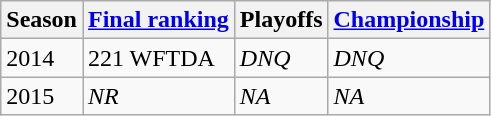<table class="wikitable sortable">
<tr>
<th>Season</th>
<th><a href='#'>Final ranking</a></th>
<th>Playoffs</th>
<th><a href='#'>Championship</a></th>
</tr>
<tr>
<td>2014</td>
<td>221 WFTDA</td>
<td><em>DNQ</em></td>
<td><em>DNQ</em></td>
</tr>
<tr>
<td>2015</td>
<td><em>NR</em></td>
<td><em>NA</em></td>
<td><em>NA</em></td>
</tr>
</table>
